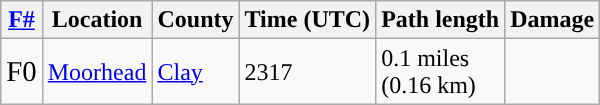<table class="wikitable">
<tr>
<th scope="col"><strong><a href='#'>F#</a></strong></th>
<th scope="col"><strong>Location</strong></th>
<th scope="col"><strong>County</strong></th>
<th scope="col"><strong>Time (UTC)</strong></th>
<th scope="col"><strong>Path length</strong></th>
<th scope="col"><strong>Damage</strong></th>
</tr>
<tr>
<td><big>F0</big></td>
<td><a href='#'>Moorhead</a></td>
<td><a href='#'>Clay</a></td>
<td>2317</td>
<td>0.1 miles <br>(0.16 km)</td>
</tr>
</table>
